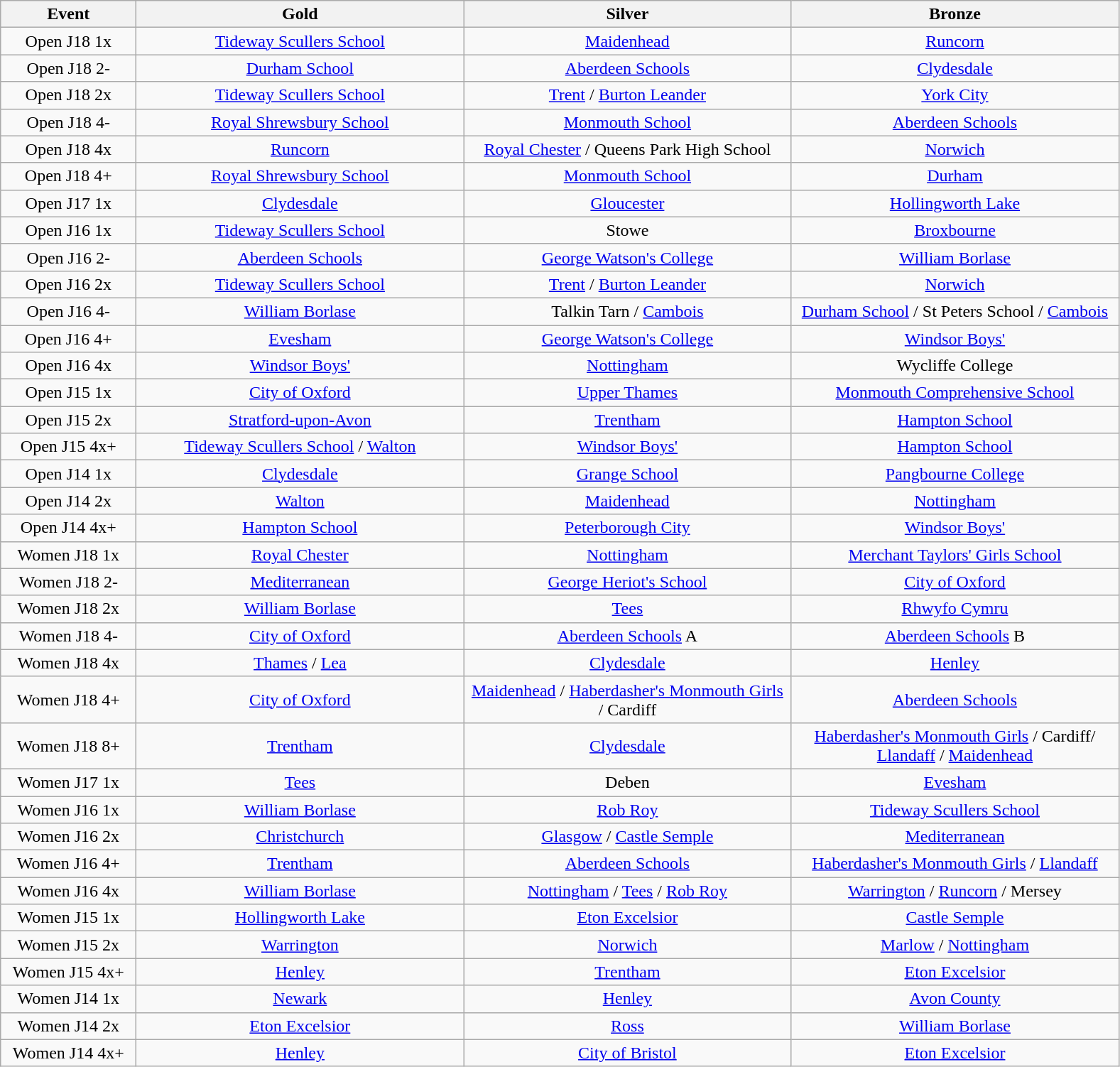<table class="wikitable" style="text-align:center">
<tr>
<th width=120>Event</th>
<th width=300>Gold</th>
<th width=300>Silver</th>
<th width=300>Bronze</th>
</tr>
<tr>
<td>Open J18 1x</td>
<td><a href='#'>Tideway Scullers School</a></td>
<td><a href='#'>Maidenhead</a></td>
<td><a href='#'>Runcorn</a></td>
</tr>
<tr>
<td>Open J18 2-</td>
<td><a href='#'>Durham School</a></td>
<td><a href='#'>Aberdeen Schools</a></td>
<td><a href='#'>Clydesdale</a></td>
</tr>
<tr>
<td>Open J18 2x</td>
<td><a href='#'>Tideway Scullers School</a></td>
<td><a href='#'>Trent</a> / <a href='#'>Burton Leander</a></td>
<td><a href='#'>York City</a></td>
</tr>
<tr>
<td>Open J18 4-</td>
<td><a href='#'>Royal Shrewsbury School</a></td>
<td><a href='#'>Monmouth School</a></td>
<td><a href='#'>Aberdeen Schools</a></td>
</tr>
<tr>
<td>Open J18 4x</td>
<td><a href='#'>Runcorn</a></td>
<td><a href='#'>Royal Chester</a> / Queens Park High School</td>
<td><a href='#'>Norwich</a></td>
</tr>
<tr>
<td>Open J18 4+</td>
<td><a href='#'>Royal Shrewsbury School</a></td>
<td><a href='#'>Monmouth School</a></td>
<td><a href='#'>Durham</a></td>
</tr>
<tr>
<td>Open J17 1x</td>
<td><a href='#'>Clydesdale</a></td>
<td><a href='#'>Gloucester</a></td>
<td><a href='#'>Hollingworth Lake</a></td>
</tr>
<tr>
<td>Open J16 1x</td>
<td><a href='#'>Tideway Scullers School</a></td>
<td>Stowe</td>
<td><a href='#'>Broxbourne</a></td>
</tr>
<tr>
<td>Open J16 2-</td>
<td><a href='#'>Aberdeen Schools</a></td>
<td><a href='#'>George Watson's College</a></td>
<td><a href='#'>William Borlase</a></td>
</tr>
<tr>
<td>Open J16 2x</td>
<td><a href='#'>Tideway Scullers School</a></td>
<td><a href='#'>Trent</a> / <a href='#'>Burton Leander</a></td>
<td><a href='#'>Norwich</a></td>
</tr>
<tr>
<td>Open J16 4-</td>
<td><a href='#'>William Borlase</a></td>
<td>Talkin Tarn / <a href='#'>Cambois</a></td>
<td><a href='#'>Durham School</a> / St Peters School / <a href='#'>Cambois</a></td>
</tr>
<tr>
<td>Open J16 4+</td>
<td><a href='#'>Evesham</a></td>
<td><a href='#'>George Watson's College</a></td>
<td><a href='#'>Windsor Boys'</a></td>
</tr>
<tr>
<td>Open J16 4x</td>
<td><a href='#'>Windsor Boys'</a></td>
<td><a href='#'>Nottingham</a></td>
<td>Wycliffe College</td>
</tr>
<tr>
<td>Open J15 1x</td>
<td><a href='#'>City of Oxford</a></td>
<td><a href='#'>Upper Thames</a></td>
<td><a href='#'>Monmouth Comprehensive School</a></td>
</tr>
<tr>
<td>Open J15 2x</td>
<td><a href='#'>Stratford-upon-Avon</a></td>
<td><a href='#'>Trentham</a></td>
<td><a href='#'>Hampton School</a></td>
</tr>
<tr>
<td>Open J15 4x+</td>
<td><a href='#'>Tideway Scullers School</a> / <a href='#'>Walton</a></td>
<td><a href='#'>Windsor Boys'</a></td>
<td><a href='#'>Hampton School</a></td>
</tr>
<tr>
<td>Open J14 1x</td>
<td><a href='#'>Clydesdale</a></td>
<td><a href='#'>Grange School</a></td>
<td><a href='#'>Pangbourne College</a></td>
</tr>
<tr>
<td>Open J14 2x</td>
<td><a href='#'>Walton</a></td>
<td><a href='#'>Maidenhead</a></td>
<td><a href='#'>Nottingham</a></td>
</tr>
<tr>
<td>Open J14 4x+</td>
<td><a href='#'>Hampton School</a></td>
<td><a href='#'>Peterborough City</a></td>
<td><a href='#'>Windsor Boys'</a></td>
</tr>
<tr>
<td>Women J18 1x</td>
<td><a href='#'>Royal Chester</a></td>
<td><a href='#'>Nottingham</a></td>
<td><a href='#'>Merchant Taylors' Girls School</a></td>
</tr>
<tr>
<td>Women J18 2-</td>
<td><a href='#'>Mediterranean</a></td>
<td><a href='#'>George Heriot's School</a></td>
<td><a href='#'>City of Oxford</a></td>
</tr>
<tr>
<td>Women J18 2x</td>
<td><a href='#'>William Borlase</a></td>
<td><a href='#'>Tees</a></td>
<td><a href='#'>Rhwyfo Cymru</a></td>
</tr>
<tr>
<td>Women J18 4-</td>
<td><a href='#'>City of Oxford</a></td>
<td><a href='#'>Aberdeen Schools</a> A</td>
<td><a href='#'>Aberdeen Schools</a> B</td>
</tr>
<tr>
<td>Women J18 4x</td>
<td><a href='#'>Thames</a> / <a href='#'>Lea</a></td>
<td><a href='#'>Clydesdale</a></td>
<td><a href='#'>Henley</a></td>
</tr>
<tr>
<td>Women J18 4+</td>
<td><a href='#'>City of Oxford</a></td>
<td><a href='#'>Maidenhead</a> / <a href='#'>Haberdasher's Monmouth Girls</a> / Cardiff</td>
<td><a href='#'>Aberdeen Schools</a></td>
</tr>
<tr>
<td>Women J18 8+</td>
<td><a href='#'>Trentham</a></td>
<td><a href='#'>Clydesdale</a></td>
<td><a href='#'>Haberdasher's Monmouth Girls</a> / Cardiff/ <a href='#'>Llandaff</a> / <a href='#'>Maidenhead</a></td>
</tr>
<tr>
<td>Women J17 1x</td>
<td><a href='#'>Tees</a></td>
<td>Deben</td>
<td><a href='#'>Evesham</a></td>
</tr>
<tr>
<td>Women J16 1x</td>
<td><a href='#'>William Borlase</a></td>
<td><a href='#'>Rob Roy</a></td>
<td><a href='#'>Tideway Scullers School</a></td>
</tr>
<tr>
<td>Women J16 2x</td>
<td><a href='#'>Christchurch</a></td>
<td><a href='#'>Glasgow</a> / <a href='#'>Castle Semple</a></td>
<td><a href='#'>Mediterranean</a></td>
</tr>
<tr>
<td>Women J16 4+</td>
<td><a href='#'>Trentham</a></td>
<td><a href='#'>Aberdeen Schools</a></td>
<td><a href='#'>Haberdasher's Monmouth Girls</a> / <a href='#'>Llandaff</a></td>
</tr>
<tr>
<td>Women J16 4x</td>
<td><a href='#'>William Borlase</a></td>
<td><a href='#'>Nottingham</a> / <a href='#'>Tees</a> / <a href='#'>Rob Roy</a></td>
<td><a href='#'>Warrington</a> / <a href='#'>Runcorn</a> / Mersey</td>
</tr>
<tr>
<td>Women J15 1x</td>
<td><a href='#'>Hollingworth Lake</a></td>
<td><a href='#'>Eton Excelsior</a></td>
<td><a href='#'>Castle Semple</a></td>
</tr>
<tr>
<td>Women J15 2x</td>
<td><a href='#'>Warrington</a></td>
<td><a href='#'>Norwich</a></td>
<td><a href='#'>Marlow</a> / <a href='#'>Nottingham</a></td>
</tr>
<tr>
<td>Women J15 4x+</td>
<td><a href='#'>Henley</a></td>
<td><a href='#'>Trentham</a></td>
<td><a href='#'>Eton Excelsior</a></td>
</tr>
<tr>
<td>Women J14 1x</td>
<td><a href='#'>Newark</a></td>
<td><a href='#'>Henley</a></td>
<td><a href='#'>Avon County</a></td>
</tr>
<tr>
<td>Women J14 2x</td>
<td><a href='#'>Eton Excelsior</a></td>
<td><a href='#'>Ross</a></td>
<td><a href='#'>William Borlase</a></td>
</tr>
<tr>
<td>Women J14 4x+</td>
<td><a href='#'>Henley</a></td>
<td><a href='#'>City of Bristol</a></td>
<td><a href='#'>Eton Excelsior</a></td>
</tr>
</table>
